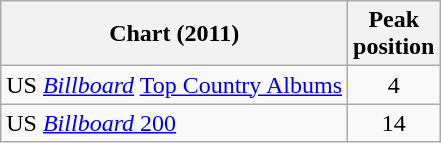<table class="wikitable">
<tr>
<th>Chart (2011)</th>
<th>Peak<br>position</th>
</tr>
<tr>
<td>US <em><a href='#'>Billboard</a></em> <a href='#'>Top Country Albums</a></td>
<td align="center">4</td>
</tr>
<tr>
<td>US <a href='#'><em>Billboard</em> 200</a></td>
<td align="center">14</td>
</tr>
</table>
